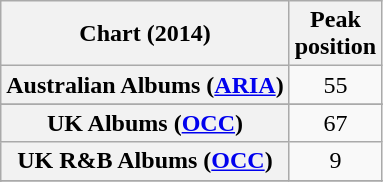<table class="wikitable sortable plainrowheaders" style="text-align:center">
<tr>
<th>Chart (2014)</th>
<th>Peak<br>position</th>
</tr>
<tr>
<th scope="row">Australian Albums (<a href='#'>ARIA</a>)</th>
<td>55</td>
</tr>
<tr>
</tr>
<tr>
</tr>
<tr>
</tr>
<tr>
</tr>
<tr>
<th scope="row">UK Albums (<a href='#'>OCC</a>)</th>
<td>67</td>
</tr>
<tr>
<th scope="row">UK R&B Albums (<a href='#'>OCC</a>)</th>
<td>9</td>
</tr>
<tr>
</tr>
<tr>
</tr>
<tr>
</tr>
</table>
